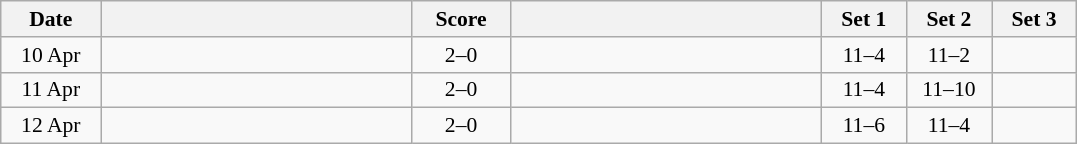<table class="wikitable" style="text-align: center; font-size:90% ">
<tr>
<th width="60">Date</th>
<th align="right" width="200"></th>
<th width="60">Score</th>
<th align="left" width="200"></th>
<th width="50">Set 1</th>
<th width="50">Set 2</th>
<th width="50">Set 3</th>
</tr>
<tr>
<td>10 Apr</td>
<td align=left><strong><br></strong></td>
<td align=center>2–0</td>
<td align=left><br></td>
<td>11–4</td>
<td>11–2</td>
<td></td>
</tr>
<tr>
<td>11 Apr</td>
<td align=left><strong><br></strong></td>
<td align=center>2–0</td>
<td align=left><br></td>
<td>11–4</td>
<td>11–10</td>
<td></td>
</tr>
<tr>
<td>12 Apr</td>
<td align=left><strong><br></strong></td>
<td align=center>2–0</td>
<td align=left><br></td>
<td>11–6</td>
<td>11–4</td>
<td></td>
</tr>
</table>
